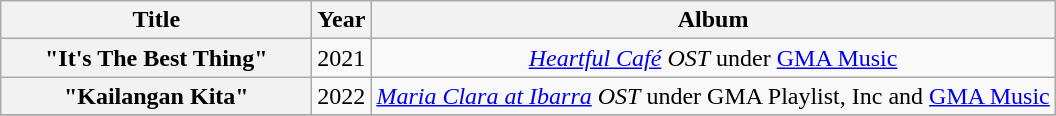<table class="wikitable plainrowheaders" style="text-align:center;">
<tr>
<th scope="col" rowspan="1" style="width:200px;">Title</th>
<th scope="col" rowspan="1">Year</th>
<th scope="col" rowspan="1">Album</th>
</tr>
<tr>
<th scope="row">"It's The Best Thing"</th>
<td>2021</td>
<td><em><a href='#'>Heartful Café</a> OST</em> under <a href='#'>GMA Music</a></td>
</tr>
<tr>
<th scope="row">"Kailangan Kita"</th>
<td>2022</td>
<td><em><a href='#'>Maria Clara at Ibarra</a> OST</em> under GMA Playlist, Inc and <a href='#'>GMA Music</a></td>
</tr>
<tr>
</tr>
</table>
